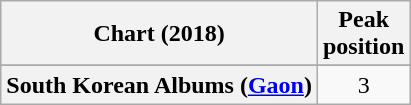<table class="wikitable sortable plainrowheaders" style="text-align:center">
<tr>
<th scope="col">Chart (2018)</th>
<th scope="col">Peak<br>position</th>
</tr>
<tr>
</tr>
<tr>
<th scope="row">South Korean Albums (<a href='#'>Gaon</a>)</th>
<td>3</td>
</tr>
</table>
